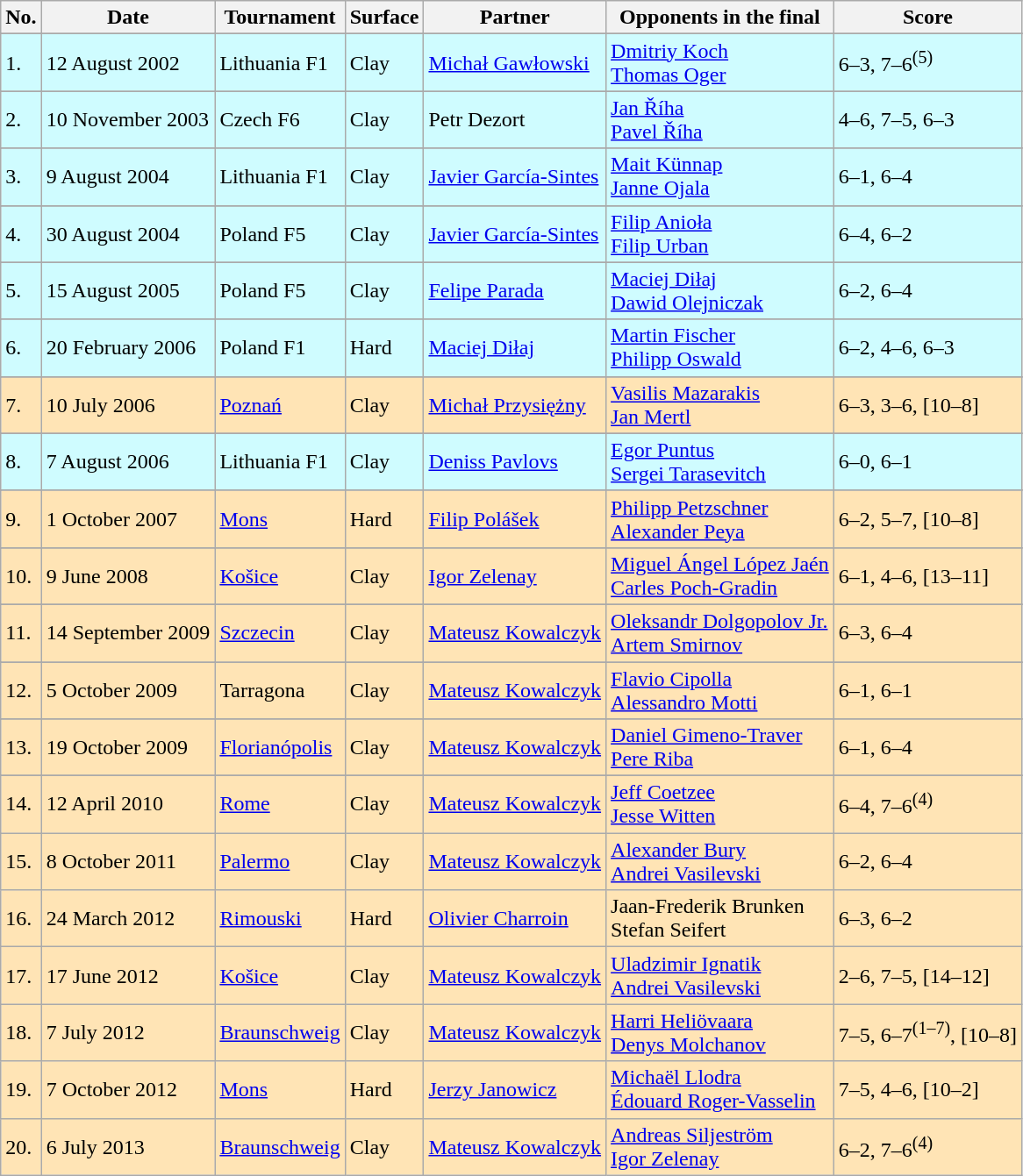<table class="wikitable">
<tr>
<th>No.</th>
<th>Date</th>
<th>Tournament</th>
<th>Surface</th>
<th>Partner</th>
<th>Opponents in the final</th>
<th>Score</th>
</tr>
<tr>
</tr>
<tr bgcolor="CFFCFF">
<td>1.</td>
<td>12 August 2002</td>
<td>Lithuania F1</td>
<td>Clay</td>
<td> <a href='#'>Michał Gawłowski</a></td>
<td> <a href='#'>Dmitriy Koch</a> <br>  <a href='#'>Thomas Oger</a></td>
<td>6–3, 7–6<sup>(5)</sup></td>
</tr>
<tr>
</tr>
<tr bgcolor="CFFCFF">
<td>2.</td>
<td>10 November 2003</td>
<td>Czech F6</td>
<td>Clay</td>
<td> Petr Dezort</td>
<td> <a href='#'>Jan Říha</a> <br>  <a href='#'>Pavel Říha</a></td>
<td>4–6, 7–5, 6–3</td>
</tr>
<tr>
</tr>
<tr bgcolor="CFFCFF">
<td>3.</td>
<td>9 August 2004</td>
<td>Lithuania F1</td>
<td>Clay</td>
<td> <a href='#'>Javier García-Sintes</a></td>
<td> <a href='#'>Mait Künnap</a> <br>  <a href='#'>Janne Ojala</a></td>
<td>6–1, 6–4</td>
</tr>
<tr>
</tr>
<tr bgcolor="CFFCFF">
<td>4.</td>
<td>30 August 2004</td>
<td>Poland F5</td>
<td>Clay</td>
<td> <a href='#'>Javier García-Sintes</a></td>
<td> <a href='#'>Filip Anioła</a> <br>  <a href='#'>Filip Urban</a></td>
<td>6–4, 6–2</td>
</tr>
<tr>
</tr>
<tr bgcolor="CFFCFF">
<td>5.</td>
<td>15 August 2005</td>
<td>Poland F5</td>
<td>Clay</td>
<td> <a href='#'>Felipe Parada</a></td>
<td> <a href='#'>Maciej Diłaj</a> <br>  <a href='#'>Dawid Olejniczak</a></td>
<td>6–2, 6–4</td>
</tr>
<tr>
</tr>
<tr bgcolor="CFFCFF">
<td>6.</td>
<td>20 February 2006</td>
<td>Poland F1</td>
<td>Hard</td>
<td> <a href='#'>Maciej Diłaj</a></td>
<td> <a href='#'>Martin Fischer</a> <br>  <a href='#'>Philipp Oswald</a></td>
<td>6–2, 4–6, 6–3</td>
</tr>
<tr>
</tr>
<tr bgcolor="moccasin">
<td>7.</td>
<td>10 July 2006</td>
<td><a href='#'>Poznań</a></td>
<td>Clay</td>
<td> <a href='#'>Michał Przysiężny</a></td>
<td> <a href='#'>Vasilis Mazarakis</a> <br>  <a href='#'>Jan Mertl</a></td>
<td>6–3, 3–6, [10–8]</td>
</tr>
<tr>
</tr>
<tr bgcolor="CFFCFF">
<td>8.</td>
<td>7 August 2006</td>
<td>Lithuania F1</td>
<td>Clay</td>
<td> <a href='#'>Deniss Pavlovs</a></td>
<td> <a href='#'>Egor Puntus</a> <br>  <a href='#'>Sergei Tarasevitch</a></td>
<td>6–0, 6–1</td>
</tr>
<tr>
</tr>
<tr bgcolor="moccasin">
<td>9.</td>
<td>1 October 2007</td>
<td><a href='#'>Mons</a></td>
<td>Hard</td>
<td> <a href='#'>Filip Polášek</a></td>
<td> <a href='#'>Philipp Petzschner</a> <br>  <a href='#'>Alexander Peya</a></td>
<td>6–2, 5–7, [10–8]</td>
</tr>
<tr>
</tr>
<tr bgcolor="moccasin">
<td>10.</td>
<td>9 June 2008</td>
<td><a href='#'>Košice</a></td>
<td>Clay</td>
<td> <a href='#'>Igor Zelenay</a></td>
<td> <a href='#'>Miguel Ángel López Jaén</a> <br>  <a href='#'>Carles Poch-Gradin</a></td>
<td>6–1, 4–6, [13–11]</td>
</tr>
<tr>
</tr>
<tr bgcolor="moccasin">
<td>11.</td>
<td>14 September 2009</td>
<td><a href='#'>Szczecin</a></td>
<td>Clay</td>
<td> <a href='#'>Mateusz Kowalczyk</a></td>
<td> <a href='#'>Oleksandr Dolgopolov Jr.</a> <br>  <a href='#'>Artem Smirnov</a></td>
<td>6–3, 6–4</td>
</tr>
<tr>
</tr>
<tr bgcolor="moccasin">
<td>12.</td>
<td>5 October 2009</td>
<td>Tarragona</td>
<td>Clay</td>
<td> <a href='#'>Mateusz Kowalczyk</a></td>
<td> <a href='#'>Flavio Cipolla</a> <br>  <a href='#'>Alessandro Motti</a></td>
<td>6–1, 6–1</td>
</tr>
<tr>
</tr>
<tr bgcolor="moccasin">
<td>13.</td>
<td>19 October 2009</td>
<td><a href='#'>Florianópolis</a></td>
<td>Clay</td>
<td> <a href='#'>Mateusz Kowalczyk</a></td>
<td> <a href='#'>Daniel Gimeno-Traver</a> <br>  <a href='#'>Pere Riba</a></td>
<td>6–1, 6–4</td>
</tr>
<tr>
</tr>
<tr bgcolor="moccasin">
<td>14.</td>
<td>12 April 2010</td>
<td><a href='#'>Rome</a></td>
<td>Clay</td>
<td> <a href='#'>Mateusz Kowalczyk</a></td>
<td> <a href='#'>Jeff Coetzee</a> <br>  <a href='#'>Jesse Witten</a></td>
<td>6–4, 7–6<sup>(4)</sup></td>
</tr>
<tr bgcolor="moccasin">
<td>15.</td>
<td>8 October 2011</td>
<td><a href='#'>Palermo</a></td>
<td>Clay</td>
<td> <a href='#'>Mateusz Kowalczyk</a></td>
<td> <a href='#'>Alexander Bury</a> <br>  <a href='#'>Andrei Vasilevski</a></td>
<td>6–2, 6–4</td>
</tr>
<tr bgcolor="moccasin">
<td>16.</td>
<td>24 March 2012</td>
<td><a href='#'>Rimouski</a></td>
<td>Hard</td>
<td> <a href='#'>Olivier Charroin</a></td>
<td> Jaan-Frederik Brunken <br>  Stefan Seifert</td>
<td>6–3, 6–2</td>
</tr>
<tr bgcolor="moccasin">
<td>17.</td>
<td>17 June 2012</td>
<td><a href='#'>Košice</a></td>
<td>Clay</td>
<td> <a href='#'>Mateusz Kowalczyk</a></td>
<td> <a href='#'>Uladzimir Ignatik</a> <br>  <a href='#'>Andrei Vasilevski</a></td>
<td>2–6, 7–5, [14–12]</td>
</tr>
<tr bgcolor="moccasin">
<td>18.</td>
<td>7 July 2012</td>
<td><a href='#'>Braunschweig</a></td>
<td>Clay</td>
<td> <a href='#'>Mateusz Kowalczyk</a></td>
<td> <a href='#'>Harri Heliövaara</a> <br>  <a href='#'>Denys Molchanov</a></td>
<td>7–5, 6–7<sup>(1–7)</sup>, [10–8]</td>
</tr>
<tr bgcolor="moccasin">
<td>19.</td>
<td>7 October 2012</td>
<td><a href='#'>Mons</a></td>
<td>Hard</td>
<td> <a href='#'>Jerzy Janowicz</a></td>
<td> <a href='#'>Michaël Llodra</a> <br>  <a href='#'>Édouard Roger-Vasselin</a></td>
<td>7–5, 4–6, [10–2]</td>
</tr>
<tr bgcolor="moccasin">
<td>20.</td>
<td>6 July 2013</td>
<td><a href='#'>Braunschweig</a></td>
<td>Clay</td>
<td> <a href='#'>Mateusz Kowalczyk</a></td>
<td> <a href='#'>Andreas Siljeström</a> <br>  <a href='#'>Igor Zelenay</a></td>
<td>6–2, 7–6<sup>(4)</sup></td>
</tr>
</table>
